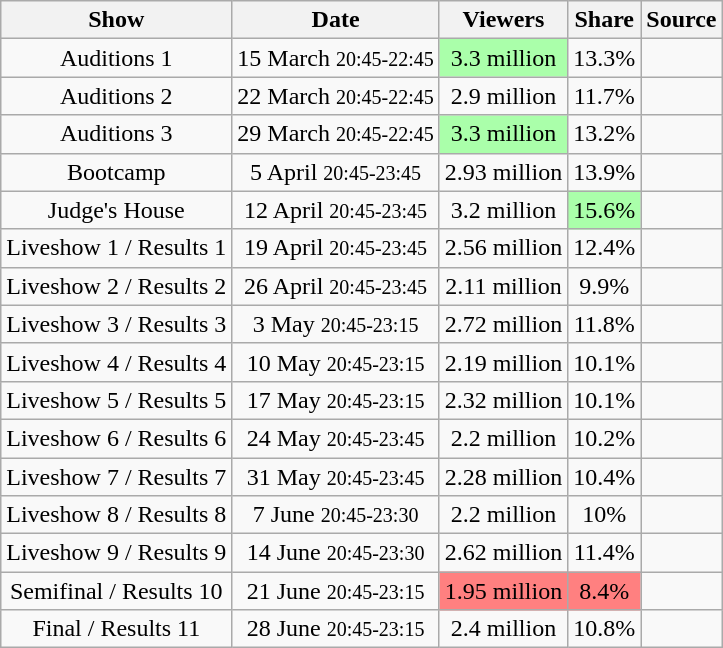<table class="wikitable" style="text-align:center">
<tr>
<th>Show</th>
<th>Date</th>
<th>Viewers</th>
<th>Share</th>
<th>Source</th>
</tr>
<tr>
<td>Auditions 1</td>
<td>15 March <small>20:45-22:45</small></td>
<td bgcolor="#AAFFAA">3.3 million</td>
<td>13.3%</td>
<td></td>
</tr>
<tr>
<td>Auditions 2</td>
<td>22 March <small>20:45-22:45</small></td>
<td>2.9 million</td>
<td>11.7%</td>
<td></td>
</tr>
<tr>
<td>Auditions 3</td>
<td>29 March <small>20:45-22:45</small></td>
<td bgcolor="#AAFFAA">3.3 million</td>
<td>13.2%</td>
<td></td>
</tr>
<tr>
<td>Bootcamp</td>
<td>5 April <small>20:45-23:45</small></td>
<td>2.93 million</td>
<td>13.9%</td>
<td></td>
</tr>
<tr>
<td>Judge's House</td>
<td>12 April <small>20:45-23:45</small></td>
<td>3.2 million</td>
<td bgcolor="#AAFFAA">15.6%</td>
<td></td>
</tr>
<tr>
<td>Liveshow 1 / Results 1</td>
<td>19 April <small>20:45-23:45</small></td>
<td>2.56 million</td>
<td>12.4%</td>
<td></td>
</tr>
<tr>
<td>Liveshow 2 / Results 2</td>
<td>26 April <small>20:45-23:45</small></td>
<td>2.11 million</td>
<td>9.9%</td>
<td></td>
</tr>
<tr>
<td>Liveshow 3 / Results 3</td>
<td>3 May <small>20:45-23:15</small></td>
<td>2.72 million</td>
<td>11.8%</td>
<td></td>
</tr>
<tr>
<td>Liveshow 4 / Results 4</td>
<td>10 May <small>20:45-23:15</small></td>
<td>2.19 million</td>
<td>10.1%</td>
<td></td>
</tr>
<tr>
<td>Liveshow 5 / Results 5</td>
<td>17 May <small>20:45-23:15</small></td>
<td>2.32 million</td>
<td>10.1%</td>
<td></td>
</tr>
<tr>
<td>Liveshow 6 / Results 6</td>
<td>24 May <small>20:45-23:45</small></td>
<td>2.2 million</td>
<td>10.2%</td>
<td></td>
</tr>
<tr>
<td>Liveshow 7 / Results 7</td>
<td>31 May <small>20:45-23:45</small></td>
<td>2.28 million</td>
<td>10.4%</td>
<td></td>
</tr>
<tr>
<td>Liveshow 8 / Results 8</td>
<td>7 June <small>20:45-23:30</small></td>
<td>2.2 million</td>
<td>10%</td>
<td></td>
</tr>
<tr>
<td>Liveshow 9 / Results 9</td>
<td>14 June <small>20:45-23:30</small></td>
<td>2.62 million</td>
<td>11.4%</td>
<td></td>
</tr>
<tr>
<td>Semifinal / Results 10</td>
<td>21 June <small>20:45-23:15</small></td>
<td bgcolor="#FF8080">1.95 million</td>
<td bgcolor="#FF8080">8.4%</td>
<td></td>
</tr>
<tr>
<td>Final / Results 11</td>
<td>28 June <small>20:45-23:15</small></td>
<td>2.4 million</td>
<td>10.8%</td>
<td></td>
</tr>
</table>
